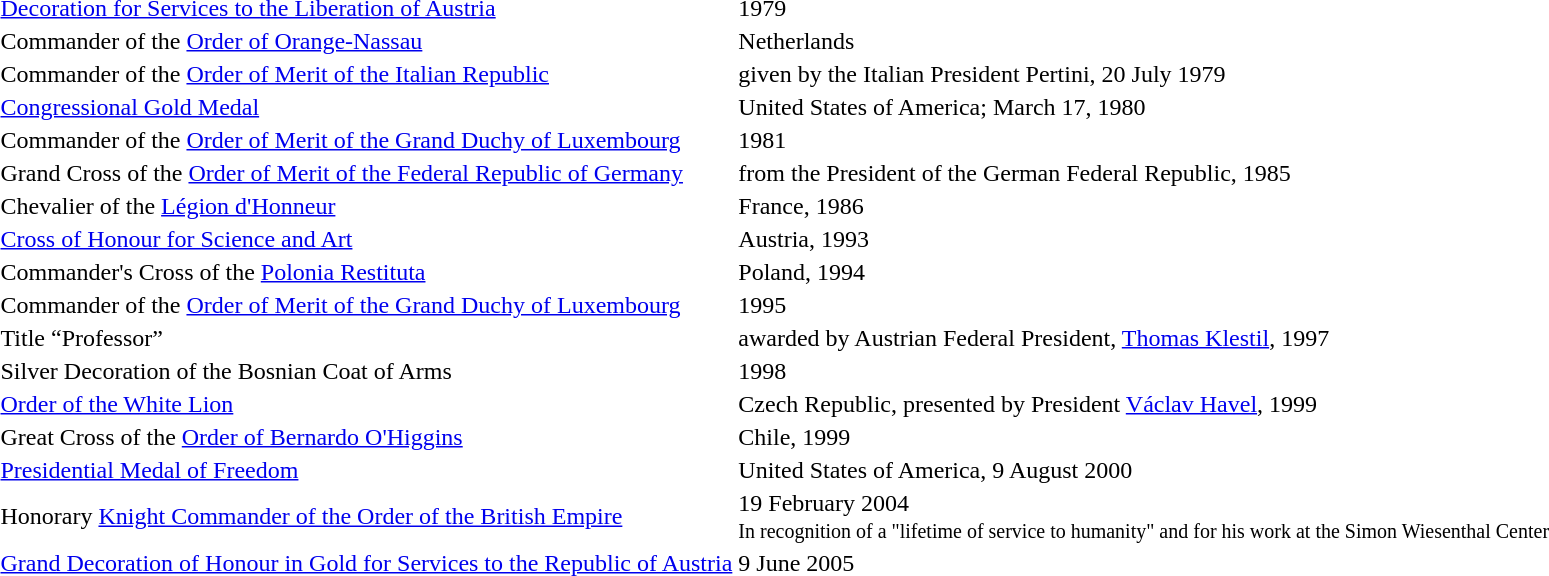<table>
<tr>
<td></td>
<td><a href='#'>Decoration for Services to the Liberation of Austria</a></td>
<td>1979</td>
</tr>
<tr>
<td></td>
<td>Commander of the <a href='#'>Order of Orange-Nassau</a></td>
<td>Netherlands</td>
</tr>
<tr>
<td></td>
<td>Commander of the <a href='#'>Order of Merit of the Italian Republic</a></td>
<td>given by the Italian President Pertini, 20 July 1979</td>
</tr>
<tr>
<td></td>
<td><a href='#'>Congressional Gold Medal</a></td>
<td>United States of America; March 17, 1980</td>
</tr>
<tr>
<td></td>
<td>Commander of the <a href='#'>Order of Merit of the Grand Duchy of Luxembourg</a></td>
<td>1981</td>
</tr>
<tr>
<td></td>
<td>Grand Cross of the <a href='#'>Order of Merit of the Federal Republic of Germany</a></td>
<td>from the President of the German Federal Republic, 1985</td>
</tr>
<tr>
<td></td>
<td>Chevalier of the <a href='#'>Légion d'Honneur</a></td>
<td>France, 1986</td>
</tr>
<tr>
<td></td>
<td><a href='#'>Cross of Honour for Science and Art</a></td>
<td>Austria, 1993</td>
</tr>
<tr>
<td></td>
<td>Commander's Cross of the <a href='#'>Polonia Restituta</a></td>
<td>Poland, 1994</td>
</tr>
<tr>
<td></td>
<td>Commander of the <a href='#'>Order of Merit of the Grand Duchy of Luxembourg</a></td>
<td>1995</td>
</tr>
<tr>
<td></td>
<td>Title “Professor”</td>
<td>awarded by Austrian Federal President, <a href='#'>Thomas Klestil</a>, 1997</td>
</tr>
<tr>
<td></td>
<td>Silver Decoration of the Bosnian Coat of Arms</td>
<td>1998</td>
</tr>
<tr>
<td></td>
<td><a href='#'>Order of the White Lion</a></td>
<td>Czech Republic, presented by President <a href='#'>Václav Havel</a>, 1999</td>
</tr>
<tr>
<td></td>
<td>Great Cross of the <a href='#'>Order of Bernardo O'Higgins</a></td>
<td>Chile, 1999</td>
</tr>
<tr>
<td></td>
<td><a href='#'>Presidential Medal of Freedom</a></td>
<td>United States of America, 9 August 2000</td>
</tr>
<tr>
<td></td>
<td>Honorary <a href='#'>Knight Commander of the Order of the British Empire</a></td>
<td>19 February 2004<br><small>In recognition of a "lifetime of service to humanity" and for his work at the Simon Wiesenthal Center</small></td>
</tr>
<tr>
<td></td>
<td><a href='#'>Grand Decoration of Honour in Gold for Services to the Republic of Austria</a></td>
<td>9 June 2005</td>
</tr>
<tr>
</tr>
</table>
